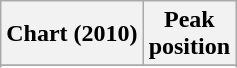<table class="wikitable sortable plainrowheaders" style="text-align:center">
<tr>
<th scope="col">Chart (2010)</th>
<th scope="col">Peak<br>position</th>
</tr>
<tr>
</tr>
<tr>
</tr>
<tr>
</tr>
<tr>
</tr>
</table>
